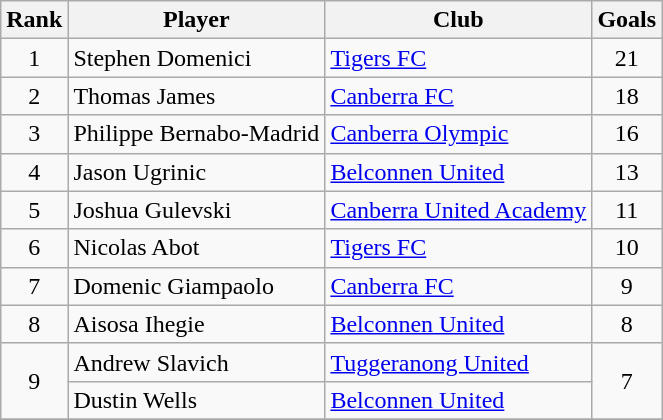<table class=wikitable style=text-align:center>
<tr>
<th>Rank</th>
<th>Player</th>
<th>Club</th>
<th>Goals</th>
</tr>
<tr>
<td rowspan=1>1</td>
<td align=left> Stephen Domenici</td>
<td align=left><a href='#'>Tigers FC</a></td>
<td rowspan=1>21</td>
</tr>
<tr>
<td rowspan=1>2</td>
<td align=left> Thomas James</td>
<td align=left><a href='#'>Canberra FC</a></td>
<td rowspan=1>18</td>
</tr>
<tr>
<td rowspan=1>3</td>
<td align=left> Philippe Bernabo-Madrid</td>
<td align=left><a href='#'>Canberra Olympic</a></td>
<td rowspan=1>16</td>
</tr>
<tr>
<td rowspan=1>4</td>
<td align=left> Jason Ugrinic</td>
<td align=left><a href='#'>Belconnen United</a></td>
<td rowspan=1>13</td>
</tr>
<tr>
<td rowspan=1>5</td>
<td align=left> Joshua Gulevski</td>
<td align=left><a href='#'>Canberra United Academy</a></td>
<td rowspan=1>11</td>
</tr>
<tr>
<td rowspan=1>6</td>
<td align=left> Nicolas Abot</td>
<td align=left><a href='#'>Tigers FC</a></td>
<td rowspan=1>10</td>
</tr>
<tr>
<td rowspan=1>7</td>
<td align=left> Domenic Giampaolo</td>
<td align=left><a href='#'>Canberra FC</a></td>
<td rowspan=1>9</td>
</tr>
<tr>
<td rowspan=1>8</td>
<td align=left> Aisosa Ihegie</td>
<td align=left><a href='#'>Belconnen United</a></td>
<td rowspan=1>8</td>
</tr>
<tr>
<td rowspan=2>9</td>
<td align=left> Andrew Slavich</td>
<td align=left><a href='#'>Tuggeranong United</a></td>
<td rowspan=2>7</td>
</tr>
<tr>
<td align=left> Dustin Wells</td>
<td align=left><a href='#'>Belconnen United</a></td>
</tr>
<tr>
</tr>
</table>
